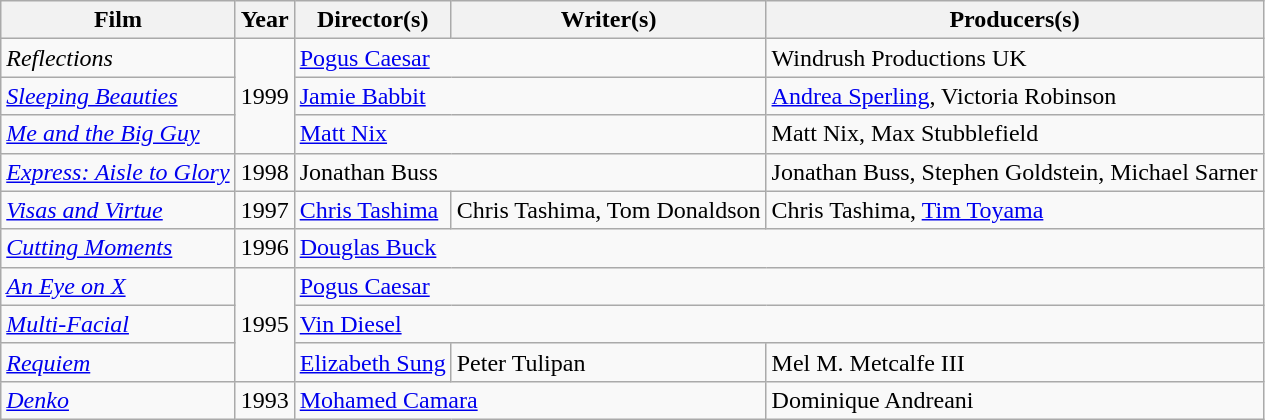<table class="wikitable sortable">
<tr>
<th>Film</th>
<th>Year</th>
<th>Director(s)</th>
<th>Writer(s)</th>
<th>Producers(s)</th>
</tr>
<tr>
<td><em>Reflections</em></td>
<td rowspan="3">1999</td>
<td colspan="2"><a href='#'>Pogus Caesar</a></td>
<td>Windrush Productions UK</td>
</tr>
<tr>
<td><em><a href='#'>Sleeping Beauties</a></em></td>
<td colspan="2"><a href='#'>Jamie Babbit</a></td>
<td><a href='#'>Andrea Sperling</a>, Victoria Robinson</td>
</tr>
<tr>
<td><em><a href='#'>Me and the Big Guy</a></em></td>
<td colspan="2"><a href='#'>Matt Nix</a></td>
<td>Matt Nix, Max Stubblefield</td>
</tr>
<tr>
<td><em><a href='#'>Express: Aisle to Glory</a></em></td>
<td>1998</td>
<td colspan="2">Jonathan Buss</td>
<td>Jonathan Buss, Stephen Goldstein, Michael Sarner</td>
</tr>
<tr>
<td><em><a href='#'>Visas and Virtue</a></em></td>
<td>1997</td>
<td><a href='#'>Chris Tashima</a></td>
<td>Chris Tashima, Tom Donaldson</td>
<td>Chris Tashima, <a href='#'>Tim Toyama</a></td>
</tr>
<tr>
<td><em><a href='#'>Cutting Moments</a></em></td>
<td>1996</td>
<td colspan="3"><a href='#'>Douglas Buck</a></td>
</tr>
<tr>
<td><em><a href='#'>An Eye on X</a></em></td>
<td rowspan="3">1995</td>
<td colspan="3"><a href='#'>Pogus Caesar</a></td>
</tr>
<tr>
<td><em><a href='#'>Multi-Facial</a></em></td>
<td colspan="3"><a href='#'>Vin Diesel</a></td>
</tr>
<tr>
<td><em><a href='#'>Requiem</a></em></td>
<td><a href='#'>Elizabeth Sung</a></td>
<td>Peter Tulipan</td>
<td>Mel M. Metcalfe III</td>
</tr>
<tr>
<td><em><a href='#'>Denko</a></em></td>
<td>1993</td>
<td colspan="2"><a href='#'>Mohamed Camara</a></td>
<td>Dominique Andreani</td>
</tr>
</table>
